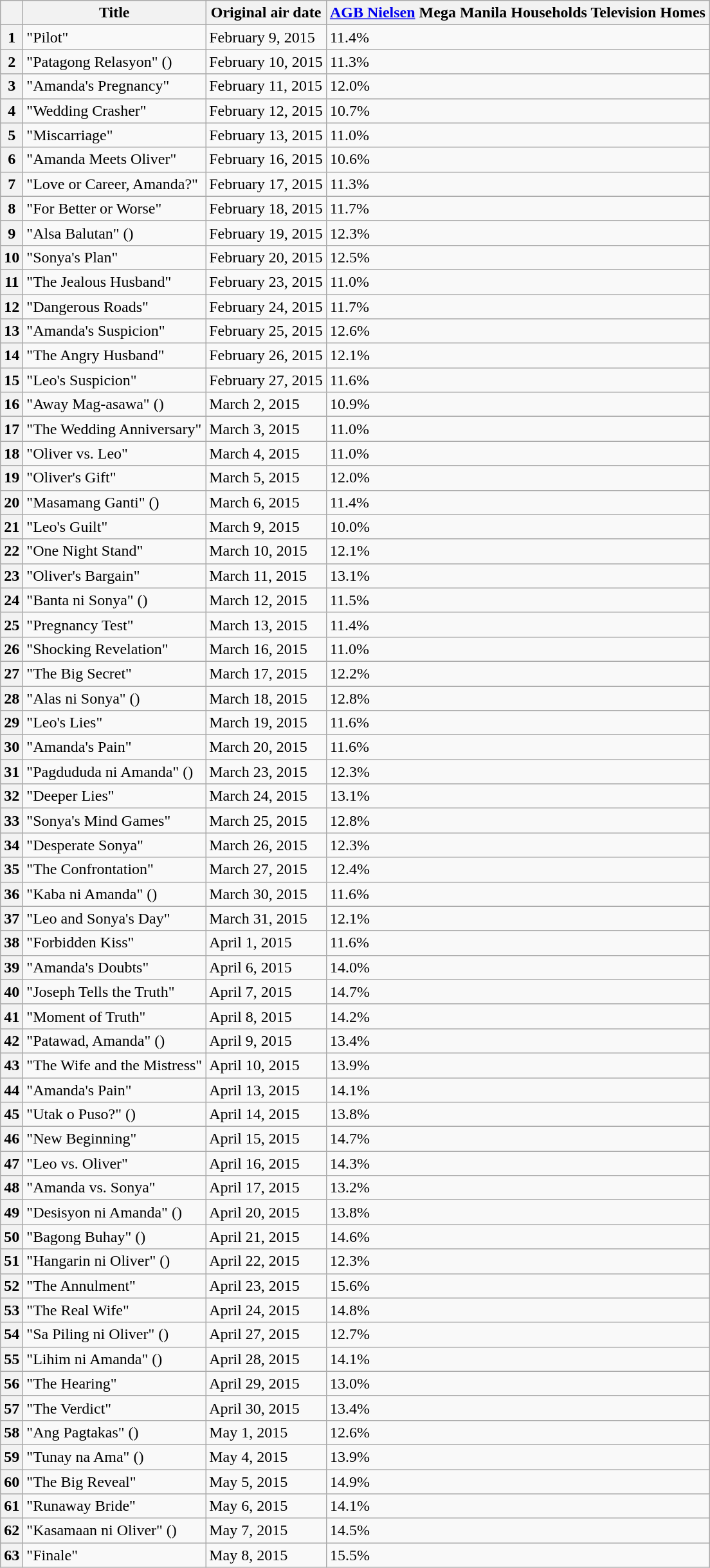<table class="wikitable">
<tr>
<th></th>
<th>Title</th>
<th>Original air date</th>
<th><a href='#'>AGB Nielsen</a> Mega Manila Households Television Homes</th>
</tr>
<tr>
<th>1</th>
<td>"Pilot"</td>
<td>February 9, 2015</td>
<td>11.4%</td>
</tr>
<tr>
<th>2</th>
<td>"Patagong Relasyon" ()</td>
<td>February 10, 2015</td>
<td>11.3%</td>
</tr>
<tr>
<th>3</th>
<td>"Amanda's Pregnancy"</td>
<td>February 11, 2015</td>
<td>12.0%</td>
</tr>
<tr>
<th>4</th>
<td>"Wedding Crasher"</td>
<td>February 12, 2015</td>
<td>10.7%</td>
</tr>
<tr>
<th>5</th>
<td>"Miscarriage"</td>
<td>February 13, 2015</td>
<td>11.0%</td>
</tr>
<tr>
<th>6</th>
<td>"Amanda Meets Oliver"</td>
<td>February 16, 2015</td>
<td>10.6%</td>
</tr>
<tr>
<th>7</th>
<td>"Love or Career, Amanda?"</td>
<td>February 17, 2015</td>
<td>11.3%</td>
</tr>
<tr>
<th>8</th>
<td>"For Better or Worse"</td>
<td>February 18, 2015</td>
<td>11.7%</td>
</tr>
<tr>
<th>9</th>
<td>"Alsa Balutan" ()</td>
<td>February 19, 2015</td>
<td>12.3%</td>
</tr>
<tr>
<th>10</th>
<td>"Sonya's Plan"</td>
<td>February 20, 2015</td>
<td>12.5%</td>
</tr>
<tr>
<th>11</th>
<td>"The Jealous Husband"</td>
<td>February 23, 2015</td>
<td>11.0%</td>
</tr>
<tr>
<th>12</th>
<td>"Dangerous Roads"</td>
<td>February 24, 2015</td>
<td>11.7%</td>
</tr>
<tr>
<th>13</th>
<td>"Amanda's Suspicion"</td>
<td>February 25, 2015</td>
<td>12.6%</td>
</tr>
<tr>
<th>14</th>
<td>"The Angry Husband"</td>
<td>February 26, 2015</td>
<td>12.1%</td>
</tr>
<tr>
<th>15</th>
<td>"Leo's Suspicion"</td>
<td>February 27, 2015</td>
<td>11.6%</td>
</tr>
<tr>
<th>16</th>
<td>"Away Mag-asawa" ()</td>
<td>March 2, 2015</td>
<td>10.9%</td>
</tr>
<tr>
<th>17</th>
<td>"The Wedding Anniversary"</td>
<td>March 3, 2015</td>
<td>11.0%</td>
</tr>
<tr>
<th>18</th>
<td>"Oliver vs. Leo"</td>
<td>March 4, 2015</td>
<td>11.0%</td>
</tr>
<tr>
<th>19</th>
<td>"Oliver's Gift"</td>
<td>March 5, 2015</td>
<td>12.0%</td>
</tr>
<tr>
<th>20</th>
<td>"Masamang Ganti" ()</td>
<td>March 6, 2015</td>
<td>11.4%</td>
</tr>
<tr>
<th>21</th>
<td>"Leo's Guilt"</td>
<td>March 9, 2015</td>
<td>10.0%</td>
</tr>
<tr>
<th>22</th>
<td>"One Night Stand"</td>
<td>March 10, 2015</td>
<td>12.1%</td>
</tr>
<tr>
<th>23</th>
<td>"Oliver's Bargain"</td>
<td>March 11, 2015</td>
<td>13.1%</td>
</tr>
<tr>
<th>24</th>
<td>"Banta ni Sonya" ()</td>
<td>March 12, 2015</td>
<td>11.5%</td>
</tr>
<tr>
<th>25</th>
<td>"Pregnancy Test"</td>
<td>March 13, 2015</td>
<td>11.4%</td>
</tr>
<tr>
<th>26</th>
<td>"Shocking Revelation"</td>
<td>March 16, 2015</td>
<td>11.0%</td>
</tr>
<tr>
<th>27</th>
<td>"The Big Secret"</td>
<td>March 17, 2015</td>
<td>12.2%</td>
</tr>
<tr>
<th>28</th>
<td>"Alas ni Sonya" ()</td>
<td>March 18, 2015</td>
<td>12.8%</td>
</tr>
<tr>
<th>29</th>
<td>"Leo's Lies"</td>
<td>March 19, 2015</td>
<td>11.6%</td>
</tr>
<tr>
<th>30</th>
<td>"Amanda's Pain"</td>
<td>March 20, 2015</td>
<td>11.6%</td>
</tr>
<tr>
<th>31</th>
<td>"Pagdududa ni Amanda" ()</td>
<td>March 23, 2015</td>
<td>12.3%</td>
</tr>
<tr>
<th>32</th>
<td>"Deeper Lies"</td>
<td>March 24, 2015</td>
<td>13.1%</td>
</tr>
<tr>
<th>33</th>
<td>"Sonya's Mind Games"</td>
<td>March 25, 2015</td>
<td>12.8%</td>
</tr>
<tr>
<th>34</th>
<td>"Desperate Sonya"</td>
<td>March 26, 2015</td>
<td>12.3%</td>
</tr>
<tr>
<th>35</th>
<td>"The Confrontation"</td>
<td>March 27, 2015</td>
<td>12.4%</td>
</tr>
<tr>
<th>36</th>
<td>"Kaba ni Amanda" ()</td>
<td>March 30, 2015</td>
<td>11.6%</td>
</tr>
<tr>
<th>37</th>
<td>"Leo and Sonya's Day"</td>
<td>March 31, 2015</td>
<td>12.1%</td>
</tr>
<tr>
<th>38</th>
<td>"Forbidden Kiss"</td>
<td>April 1, 2015</td>
<td>11.6%</td>
</tr>
<tr>
<th>39</th>
<td>"Amanda's Doubts"</td>
<td>April 6, 2015</td>
<td>14.0%</td>
</tr>
<tr>
<th>40</th>
<td>"Joseph Tells the Truth"</td>
<td>April 7, 2015</td>
<td>14.7%</td>
</tr>
<tr>
<th>41</th>
<td>"Moment of Truth"</td>
<td>April 8, 2015</td>
<td>14.2%</td>
</tr>
<tr>
<th>42</th>
<td>"Patawad, Amanda" ()</td>
<td>April 9, 2015</td>
<td>13.4%</td>
</tr>
<tr>
<th>43</th>
<td>"The Wife and the Mistress"</td>
<td>April 10, 2015</td>
<td>13.9%</td>
</tr>
<tr>
<th>44</th>
<td>"Amanda's Pain"</td>
<td>April 13, 2015</td>
<td>14.1%</td>
</tr>
<tr>
<th>45</th>
<td>"Utak o Puso?" ()</td>
<td>April 14, 2015</td>
<td>13.8%</td>
</tr>
<tr>
<th>46</th>
<td>"New Beginning"</td>
<td>April 15, 2015</td>
<td>14.7%</td>
</tr>
<tr>
<th>47</th>
<td>"Leo vs. Oliver"</td>
<td>April 16, 2015</td>
<td>14.3%</td>
</tr>
<tr>
<th>48</th>
<td>"Amanda vs. Sonya"</td>
<td>April 17, 2015</td>
<td>13.2%</td>
</tr>
<tr>
<th>49</th>
<td>"Desisyon ni Amanda" ()</td>
<td>April 20, 2015</td>
<td>13.8%</td>
</tr>
<tr>
<th>50</th>
<td>"Bagong Buhay" ()</td>
<td>April 21, 2015</td>
<td>14.6%</td>
</tr>
<tr>
<th>51</th>
<td>"Hangarin ni Oliver" ()</td>
<td>April 22, 2015</td>
<td>12.3%</td>
</tr>
<tr>
<th>52</th>
<td>"The Annulment"</td>
<td>April 23, 2015</td>
<td>15.6%</td>
</tr>
<tr>
<th>53</th>
<td>"The Real Wife"</td>
<td>April 24, 2015</td>
<td>14.8%</td>
</tr>
<tr>
<th>54</th>
<td>"Sa Piling ni Oliver" ()</td>
<td>April 27, 2015</td>
<td>12.7%</td>
</tr>
<tr>
<th>55</th>
<td>"Lihim ni Amanda" ()</td>
<td>April 28, 2015</td>
<td>14.1%</td>
</tr>
<tr>
<th>56</th>
<td>"The Hearing"</td>
<td>April 29, 2015</td>
<td>13.0%</td>
</tr>
<tr>
<th>57</th>
<td>"The Verdict"</td>
<td>April 30, 2015</td>
<td>13.4%</td>
</tr>
<tr>
<th>58</th>
<td>"Ang Pagtakas" ()</td>
<td>May 1, 2015</td>
<td>12.6%</td>
</tr>
<tr>
<th>59</th>
<td>"Tunay na Ama" ()</td>
<td>May 4, 2015</td>
<td>13.9%</td>
</tr>
<tr>
<th>60</th>
<td>"The Big Reveal"</td>
<td>May 5, 2015</td>
<td>14.9%</td>
</tr>
<tr>
<th>61</th>
<td>"Runaway Bride"</td>
<td>May 6, 2015</td>
<td>14.1%</td>
</tr>
<tr>
<th>62</th>
<td>"Kasamaan ni Oliver" ()</td>
<td>May 7, 2015</td>
<td>14.5%</td>
</tr>
<tr>
<th>63</th>
<td>"Finale"</td>
<td>May 8, 2015</td>
<td>15.5%</td>
</tr>
</table>
